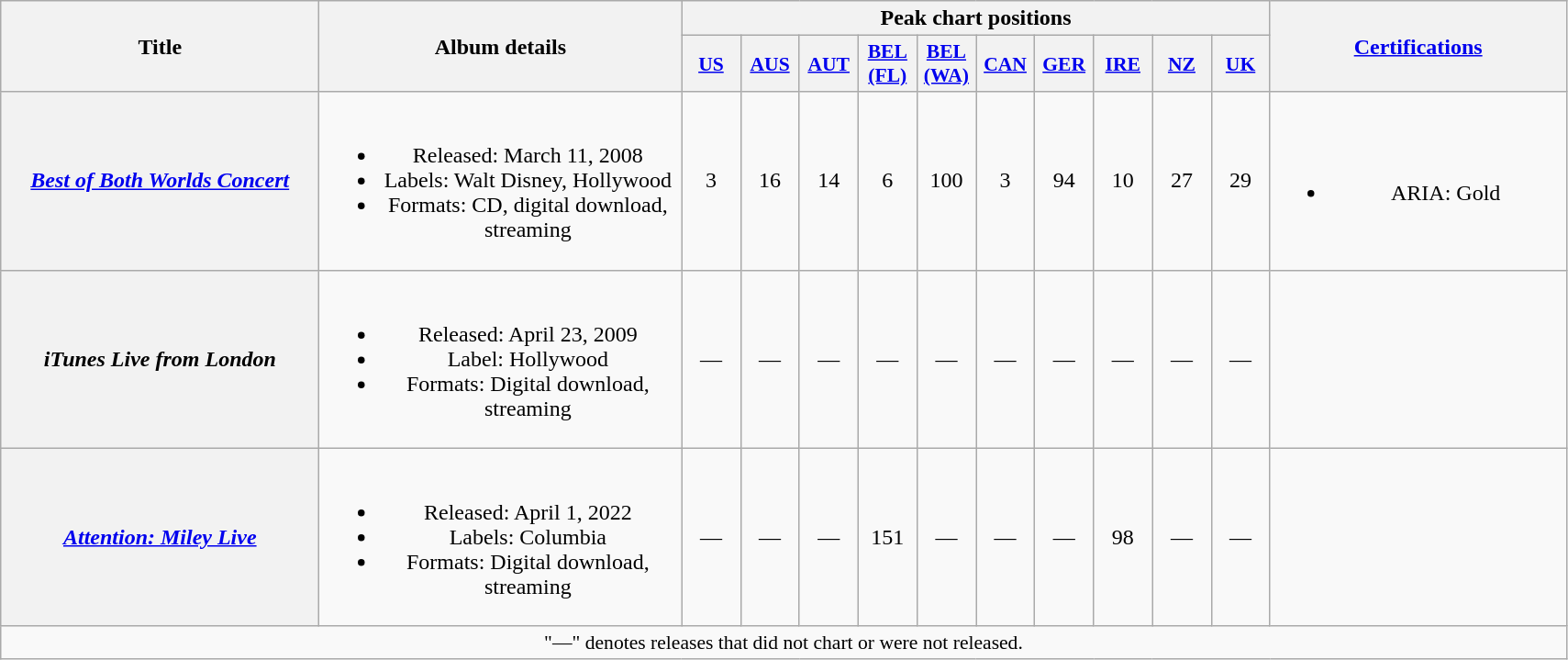<table class="wikitable plainrowheaders" style="text-align:center;">
<tr>
<th scope="col" rowspan="2" style="width:14em;">Title</th>
<th scope="col" rowspan="2" style="width:16em;">Album details</th>
<th scope="col" colspan="10">Peak chart positions</th>
<th scope="col" rowspan="2" style="width:13em;"><a href='#'>Certifications</a></th>
</tr>
<tr>
<th scope="col" style="width:2.5em;font-size:90%;"><a href='#'>US</a><br></th>
<th scope="col" style="width:2.5em;font-size:90%;"><a href='#'>AUS</a><br></th>
<th scope="col" style="width:2.5em;font-size:90%;"><a href='#'>AUT</a><br></th>
<th scope="col" style="width:2.5em;font-size:90%;"><a href='#'>BEL<br>(FL)</a><br></th>
<th scope="col" style="width:2.5em;font-size:90%;"><a href='#'>BEL<br>(WA)</a><br></th>
<th scope="col" style="width:2.5em;font-size:90%;"><a href='#'>CAN</a><br></th>
<th scope="col" style="width:2.5em;font-size:90%;"><a href='#'>GER</a><br></th>
<th scope="col" style="width:2.5em;font-size:90%;"><a href='#'>IRE</a><br></th>
<th scope="col" style="width:2.5em;font-size:90%;"><a href='#'>NZ</a><br></th>
<th scope="col" style="width:2.5em;font-size:90%;"><a href='#'>UK</a><br></th>
</tr>
<tr>
<th scope="row"><em><a href='#'>Best of Both Worlds Concert</a></em></th>
<td><br><ul><li>Released: March 11, 2008</li><li>Labels: Walt Disney, Hollywood</li><li>Formats: CD, digital download, streaming</li></ul></td>
<td>3</td>
<td>16</td>
<td>14</td>
<td>6</td>
<td>100</td>
<td>3</td>
<td>94</td>
<td>10</td>
<td>27</td>
<td>29</td>
<td><br><ul><li>ARIA: Gold</li></ul></td>
</tr>
<tr>
<th scope="row"><em>iTunes Live from London</em></th>
<td><br><ul><li>Released: April 23, 2009</li><li>Label: Hollywood</li><li>Formats: Digital download, streaming</li></ul></td>
<td>—</td>
<td>—</td>
<td>—</td>
<td>—</td>
<td>—</td>
<td>—</td>
<td>—</td>
<td>—</td>
<td>—</td>
<td>—</td>
<td></td>
</tr>
<tr>
<th scope="row"><em><a href='#'>Attention: Miley Live</a></em></th>
<td><br><ul><li>Released: April 1, 2022</li><li>Labels: Columbia</li><li>Formats: Digital download, streaming</li></ul></td>
<td>—</td>
<td>—</td>
<td>—</td>
<td>151</td>
<td>—</td>
<td>—</td>
<td>—</td>
<td>98</td>
<td>—</td>
<td>—</td>
<td></td>
</tr>
<tr>
<td colspan="13" style="text-align:center; font-size:90%;">"—" denotes releases that did not chart or were not released.</td>
</tr>
</table>
